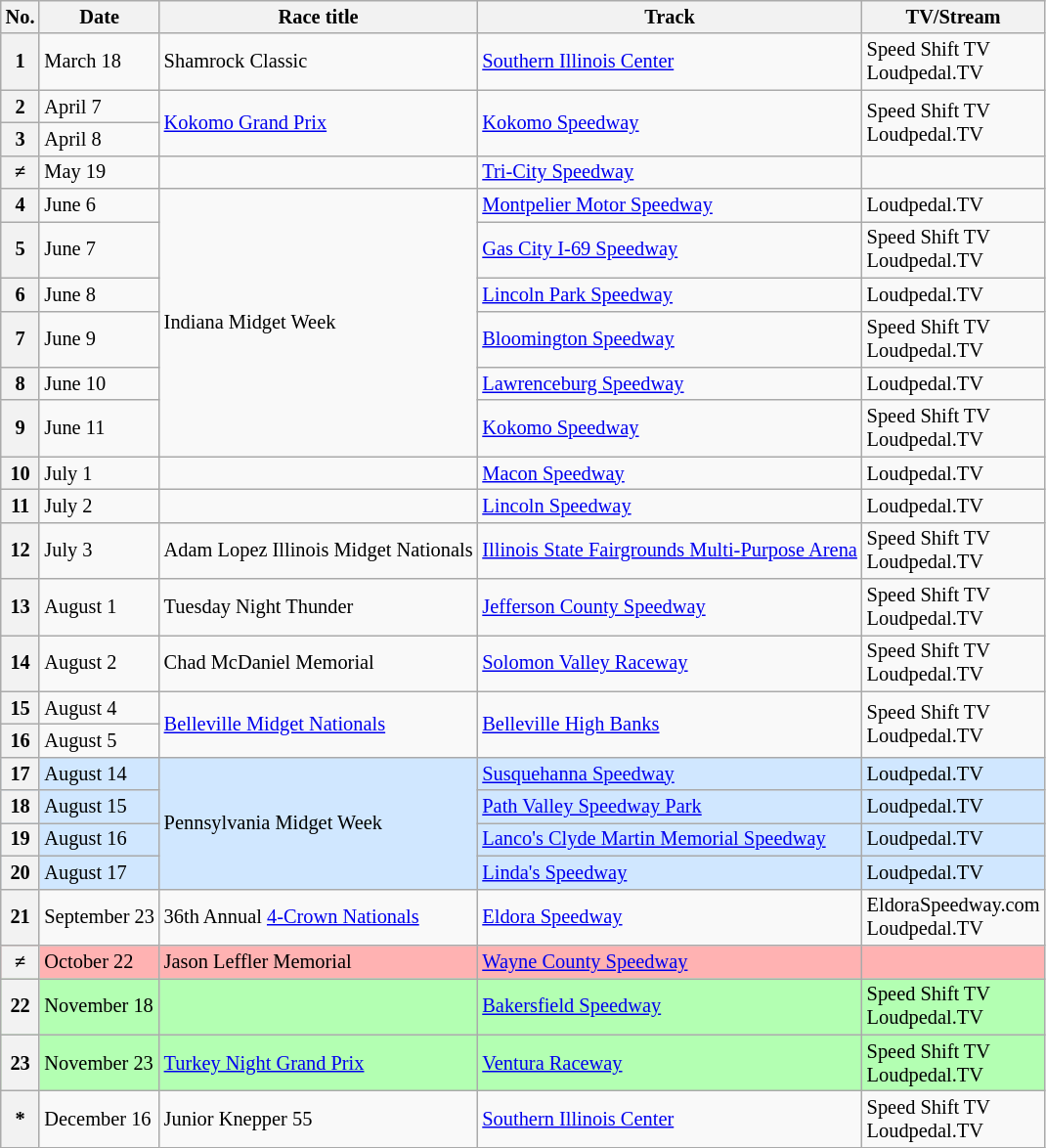<table class="wikitable" style="font-size:85%;">
<tr>
<th>No.</th>
<th>Date</th>
<th>Race title</th>
<th>Track</th>
<th>TV/Stream</th>
</tr>
<tr>
<th>1</th>
<td>March 18</td>
<td>Shamrock Classic</td>
<td><a href='#'>Southern Illinois Center</a></td>
<td>Speed Shift TV<br>Loudpedal.TV</td>
</tr>
<tr>
<th>2</th>
<td>April 7</td>
<td rowspan=2><a href='#'>Kokomo Grand Prix</a></td>
<td rowspan=2><a href='#'>Kokomo Speedway</a></td>
<td rowspan=2>Speed Shift TV<br>Loudpedal.TV</td>
</tr>
<tr>
<th>3</th>
<td>April 8</td>
</tr>
<tr>
<th>≠</th>
<td>May 19</td>
<td></td>
<td><a href='#'>Tri-City Speedway</a></td>
<td></td>
</tr>
<tr>
<th>4</th>
<td>June 6</td>
<td rowspan=6>Indiana Midget Week</td>
<td><a href='#'>Montpelier Motor Speedway</a></td>
<td>Loudpedal.TV</td>
</tr>
<tr>
<th>5</th>
<td>June 7</td>
<td><a href='#'>Gas City I-69 Speedway</a></td>
<td>Speed Shift TV<br>Loudpedal.TV</td>
</tr>
<tr>
<th>6</th>
<td>June 8</td>
<td><a href='#'>Lincoln Park Speedway</a></td>
<td>Loudpedal.TV</td>
</tr>
<tr>
<th>7</th>
<td>June 9</td>
<td><a href='#'>Bloomington Speedway</a></td>
<td>Speed Shift TV<br>Loudpedal.TV</td>
</tr>
<tr>
<th>8</th>
<td>June 10</td>
<td><a href='#'>Lawrenceburg Speedway</a></td>
<td>Loudpedal.TV</td>
</tr>
<tr>
<th>9</th>
<td>June 11</td>
<td><a href='#'>Kokomo Speedway</a></td>
<td>Speed Shift TV<br>Loudpedal.TV</td>
</tr>
<tr>
<th>10</th>
<td>July 1</td>
<td></td>
<td><a href='#'>Macon Speedway</a></td>
<td>Loudpedal.TV</td>
</tr>
<tr>
<th>11</th>
<td>July 2</td>
<td></td>
<td><a href='#'>Lincoln Speedway</a></td>
<td>Loudpedal.TV</td>
</tr>
<tr>
<th>12</th>
<td>July 3</td>
<td>Adam Lopez Illinois Midget Nationals</td>
<td><a href='#'>Illinois State Fairgrounds Multi-Purpose Arena</a></td>
<td>Speed Shift TV<br>Loudpedal.TV</td>
</tr>
<tr>
<th>13</th>
<td>August 1</td>
<td>Tuesday Night Thunder</td>
<td><a href='#'>Jefferson County Speedway</a></td>
<td>Speed Shift TV<br>Loudpedal.TV</td>
</tr>
<tr>
<th>14</th>
<td>August 2</td>
<td>Chad McDaniel Memorial</td>
<td><a href='#'>Solomon Valley Raceway</a></td>
<td>Speed Shift TV<br>Loudpedal.TV</td>
</tr>
<tr>
<th>15</th>
<td>August 4</td>
<td rowspan=2><a href='#'>Belleville Midget Nationals</a></td>
<td rowspan=2><a href='#'>Belleville High Banks</a></td>
<td rowspan=2>Speed Shift TV<br>Loudpedal.TV</td>
</tr>
<tr>
<th>16</th>
<td>August 5</td>
</tr>
<tr style="background:#D0E7FF;">
<th>17</th>
<td>August 14</td>
<td rowspan=4>Pennsylvania Midget Week</td>
<td><a href='#'>Susquehanna Speedway</a></td>
<td>Loudpedal.TV</td>
</tr>
<tr style="background:#D0E7FF;">
<th>18</th>
<td>August 15</td>
<td><a href='#'>Path Valley Speedway Park</a></td>
<td>Loudpedal.TV</td>
</tr>
<tr style="background:#D0E7FF;">
<th>19</th>
<td>August 16</td>
<td><a href='#'>Lanco's Clyde Martin Memorial Speedway</a></td>
<td>Loudpedal.TV</td>
</tr>
<tr style="background:#D0E7FF;">
<th>20</th>
<td>August 17</td>
<td><a href='#'>Linda's Speedway</a></td>
<td>Loudpedal.TV</td>
</tr>
<tr>
<th>21</th>
<td>September 23</td>
<td>36th Annual <a href='#'>4-Crown Nationals</a></td>
<td><a href='#'>Eldora Speedway</a></td>
<td>EldoraSpeedway.com<br>Loudpedal.TV</td>
</tr>
<tr style="background:#ffb2b2;">
<th>≠</th>
<td>October 22</td>
<td>Jason Leffler Memorial</td>
<td><a href='#'>Wayne County Speedway</a></td>
<td></td>
</tr>
<tr style="background:#b3ffb2;">
<th>22</th>
<td>November 18</td>
<td></td>
<td><a href='#'>Bakersfield Speedway</a></td>
<td>Speed Shift TV<br>Loudpedal.TV</td>
</tr>
<tr style="background:#b3ffb2;">
<th>23</th>
<td>November 23</td>
<td><a href='#'>Turkey Night Grand Prix</a></td>
<td><a href='#'>Ventura Raceway</a></td>
<td>Speed Shift TV<br>Loudpedal.TV</td>
</tr>
<tr>
<th>*</th>
<td>December 16</td>
<td>Junior Knepper 55</td>
<td><a href='#'>Southern Illinois Center</a></td>
<td>Speed Shift TV<br>Loudpedal.TV</td>
</tr>
</table>
